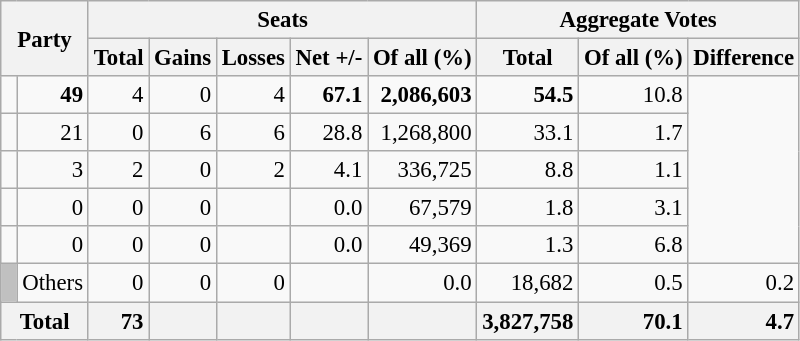<table class="wikitable sortable" style="text-align:right; font-size:95%;">
<tr>
<th colspan="2" rowspan="2">Party</th>
<th colspan="5">Seats</th>
<th colspan="3">Aggregate Votes</th>
</tr>
<tr>
<th>Total</th>
<th>Gains</th>
<th>Losses</th>
<th>Net +/-</th>
<th>Of all (%)</th>
<th>Total</th>
<th>Of all (%)</th>
<th>Difference</th>
</tr>
<tr>
<td></td>
<td><strong>49</strong></td>
<td>4</td>
<td>0</td>
<td>4</td>
<td><strong>67.1</strong></td>
<td><strong>2,086,603</strong></td>
<td><strong>54.5</strong></td>
<td>10.8</td>
</tr>
<tr>
<td></td>
<td>21</td>
<td>0</td>
<td>6</td>
<td>6</td>
<td>28.8</td>
<td>1,268,800</td>
<td>33.1</td>
<td>1.7</td>
</tr>
<tr>
<td></td>
<td>3</td>
<td>2</td>
<td>0</td>
<td>2</td>
<td>4.1</td>
<td>336,725</td>
<td>8.8</td>
<td>1.1</td>
</tr>
<tr>
<td></td>
<td>0</td>
<td>0</td>
<td>0</td>
<td></td>
<td>0.0</td>
<td>67,579</td>
<td>1.8</td>
<td>3.1</td>
</tr>
<tr>
<td></td>
<td>0</td>
<td>0</td>
<td>0</td>
<td></td>
<td>0.0</td>
<td>49,369</td>
<td>1.3</td>
<td>6.8</td>
</tr>
<tr>
<td style="background:silver;"> </td>
<td align=left>Others</td>
<td>0</td>
<td>0</td>
<td>0</td>
<td></td>
<td>0.0</td>
<td>18,682</td>
<td>0.5</td>
<td>0.2</td>
</tr>
<tr class="sortbottom">
<th colspan="2" style="background:#f2f2f2">Total</th>
<td style="background:#f2f2f2;"><strong>73</strong></td>
<td style="background:#f2f2f2;"></td>
<td style="background:#f2f2f2;"></td>
<td style="background:#f2f2f2;"></td>
<td style="background:#f2f2f2;"></td>
<td style="background:#f2f2f2;"><strong>3,827,758</strong></td>
<td style="background:#f2f2f2;"><strong>70.1</strong></td>
<td style="background:#f2f2f2;"><strong>4.7</strong></td>
</tr>
</table>
